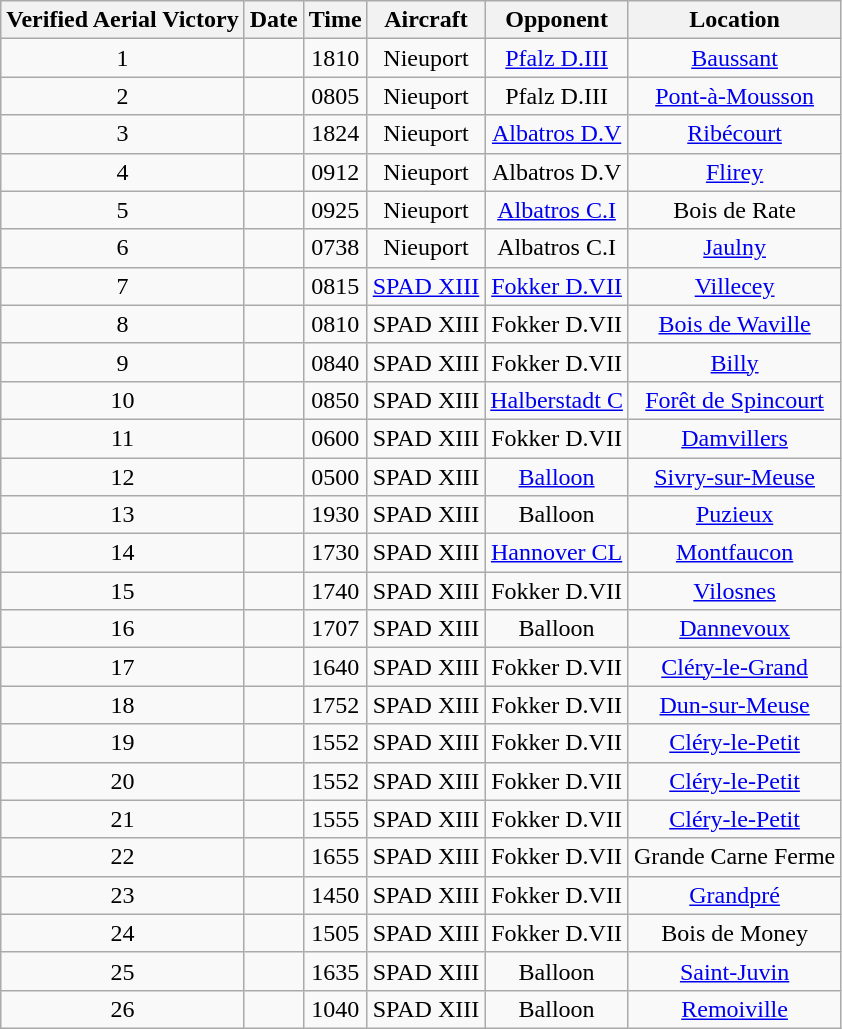<table class="wikitable sortable" style="text-align:center">
<tr>
<th>Verified Aerial Victory</th>
<th>Date</th>
<th>Time</th>
<th>Aircraft</th>
<th>Opponent</th>
<th>Location</th>
</tr>
<tr>
<td>1</td>
<td></td>
<td>1810</td>
<td>Nieuport</td>
<td><a href='#'>Pfalz D.III</a></td>
<td><a href='#'>Baussant</a></td>
</tr>
<tr>
<td>2</td>
<td></td>
<td>0805</td>
<td>Nieuport</td>
<td>Pfalz D.III</td>
<td><a href='#'>Pont-à-Mousson</a></td>
</tr>
<tr>
<td>3</td>
<td></td>
<td>1824</td>
<td>Nieuport</td>
<td><a href='#'>Albatros D.V</a></td>
<td><a href='#'>Ribécourt</a></td>
</tr>
<tr>
<td>4</td>
<td></td>
<td>0912</td>
<td>Nieuport</td>
<td>Albatros D.V</td>
<td><a href='#'>Flirey</a></td>
</tr>
<tr>
<td>5</td>
<td></td>
<td>0925</td>
<td>Nieuport</td>
<td><a href='#'>Albatros C.I</a></td>
<td>Bois de Rate</td>
</tr>
<tr>
<td>6</td>
<td></td>
<td>0738</td>
<td>Nieuport</td>
<td>Albatros C.I</td>
<td><a href='#'>Jaulny</a></td>
</tr>
<tr>
<td>7</td>
<td></td>
<td>0815</td>
<td><a href='#'>SPAD XIII</a></td>
<td><a href='#'>Fokker D.VII</a></td>
<td><a href='#'>Villecey</a></td>
</tr>
<tr>
<td>8</td>
<td></td>
<td>0810</td>
<td>SPAD XIII</td>
<td>Fokker D.VII</td>
<td><a href='#'>Bois de Waville</a></td>
</tr>
<tr>
<td>9</td>
<td></td>
<td>0840</td>
<td>SPAD XIII</td>
<td>Fokker D.VII</td>
<td><a href='#'>Billy</a></td>
</tr>
<tr>
<td>10</td>
<td></td>
<td>0850</td>
<td>SPAD XIII</td>
<td><a href='#'>Halberstadt C</a></td>
<td><a href='#'>Forêt de Spincourt</a></td>
</tr>
<tr>
<td>11</td>
<td></td>
<td>0600</td>
<td>SPAD XIII</td>
<td>Fokker D.VII</td>
<td><a href='#'>Damvillers</a></td>
</tr>
<tr>
<td>12</td>
<td></td>
<td>0500</td>
<td>SPAD XIII</td>
<td><a href='#'>Balloon</a></td>
<td><a href='#'>Sivry-sur-Meuse</a></td>
</tr>
<tr>
<td>13</td>
<td></td>
<td>1930</td>
<td>SPAD XIII</td>
<td>Balloon</td>
<td><a href='#'>Puzieux</a></td>
</tr>
<tr>
<td>14</td>
<td></td>
<td>1730</td>
<td>SPAD XIII</td>
<td><a href='#'>Hannover CL</a></td>
<td><a href='#'>Montfaucon</a></td>
</tr>
<tr>
<td>15</td>
<td></td>
<td>1740</td>
<td>SPAD XIII</td>
<td>Fokker D.VII</td>
<td><a href='#'>Vilosnes</a></td>
</tr>
<tr>
<td>16</td>
<td></td>
<td>1707</td>
<td>SPAD XIII</td>
<td>Balloon</td>
<td><a href='#'>Dannevoux</a></td>
</tr>
<tr>
<td>17</td>
<td></td>
<td>1640</td>
<td>SPAD XIII</td>
<td>Fokker D.VII</td>
<td><a href='#'>Cléry-le-Grand</a></td>
</tr>
<tr>
<td>18</td>
<td></td>
<td>1752</td>
<td>SPAD XIII</td>
<td>Fokker D.VII</td>
<td><a href='#'>Dun-sur-Meuse</a></td>
</tr>
<tr>
<td>19</td>
<td></td>
<td>1552</td>
<td>SPAD XIII</td>
<td>Fokker D.VII</td>
<td><a href='#'>Cléry-le-Petit</a></td>
</tr>
<tr>
<td>20</td>
<td></td>
<td>1552</td>
<td>SPAD XIII</td>
<td>Fokker D.VII</td>
<td><a href='#'>Cléry-le-Petit</a></td>
</tr>
<tr>
<td>21</td>
<td></td>
<td>1555</td>
<td>SPAD XIII</td>
<td>Fokker D.VII</td>
<td><a href='#'>Cléry-le-Petit</a></td>
</tr>
<tr>
<td>22</td>
<td></td>
<td>1655</td>
<td>SPAD XIII</td>
<td>Fokker D.VII</td>
<td>Grande Carne Ferme</td>
</tr>
<tr>
<td>23</td>
<td></td>
<td>1450</td>
<td>SPAD XIII</td>
<td>Fokker D.VII</td>
<td><a href='#'>Grandpré</a></td>
</tr>
<tr>
<td>24</td>
<td></td>
<td>1505</td>
<td>SPAD XIII</td>
<td>Fokker D.VII</td>
<td>Bois de Money</td>
</tr>
<tr>
<td>25</td>
<td></td>
<td>1635</td>
<td>SPAD XIII</td>
<td>Balloon</td>
<td><a href='#'>Saint-Juvin</a></td>
</tr>
<tr>
<td>26</td>
<td></td>
<td>1040</td>
<td>SPAD XIII</td>
<td>Balloon</td>
<td><a href='#'>Remoiville</a></td>
</tr>
</table>
